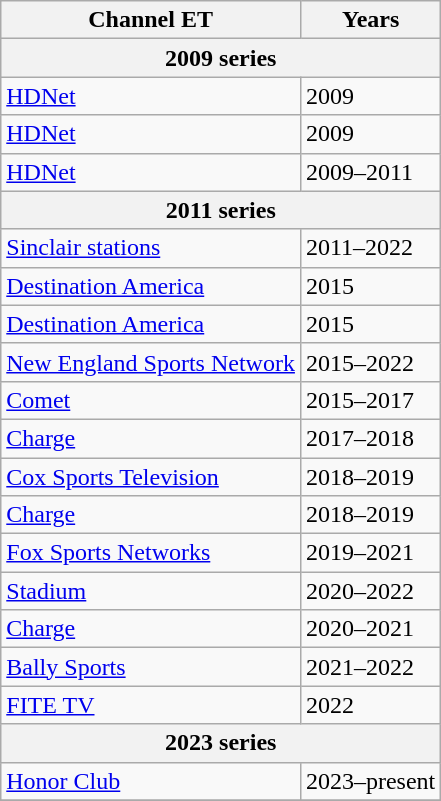<table class="wikitable" style="margin:0; font–size: 95%">
<tr>
<th>Channel  ET</th>
<th>Years</th>
</tr>
<tr>
<th colspan=2>2009 series</th>
</tr>
<tr>
<td><a href='#'>HDNet</a> </td>
<td>2009</td>
</tr>
<tr>
<td><a href='#'>HDNet</a> </td>
<td>2009</td>
</tr>
<tr>
<td><a href='#'>HDNet</a> </td>
<td>2009–2011</td>
</tr>
<tr>
<th colspan=2>2011 series</th>
</tr>
<tr>
<td><a href='#'>Sinclair stations</a></td>
<td>2011–2022</td>
</tr>
<tr>
<td><a href='#'>Destination America</a></td>
<td>2015</td>
</tr>
<tr>
<td><a href='#'>Destination America</a></td>
<td>2015</td>
</tr>
<tr>
<td><a href='#'>New England Sports Network</a></td>
<td>2015–2022</td>
</tr>
<tr>
<td><a href='#'>Comet</a></td>
<td>2015–2017</td>
</tr>
<tr>
<td><a href='#'>Charge</a></td>
<td>2017–2018</td>
</tr>
<tr>
<td><a href='#'>Cox Sports Television</a></td>
<td>2018–2019</td>
</tr>
<tr>
<td><a href='#'>Charge</a></td>
<td>2018–2019</td>
</tr>
<tr>
<td><a href='#'>Fox Sports Networks</a></td>
<td>2019–2021</td>
</tr>
<tr>
<td><a href='#'>Stadium</a></td>
<td>2020–2022</td>
</tr>
<tr>
<td><a href='#'>Charge</a></td>
<td>2020–2021</td>
</tr>
<tr>
<td><a href='#'>Bally Sports</a></td>
<td>2021–2022</td>
</tr>
<tr>
<td><a href='#'>FITE TV</a></td>
<td>2022</td>
</tr>
<tr>
<th colspan=2>2023 series</th>
</tr>
<tr>
<td><a href='#'>Honor Club</a></td>
<td>2023–present</td>
</tr>
<tr>
</tr>
</table>
